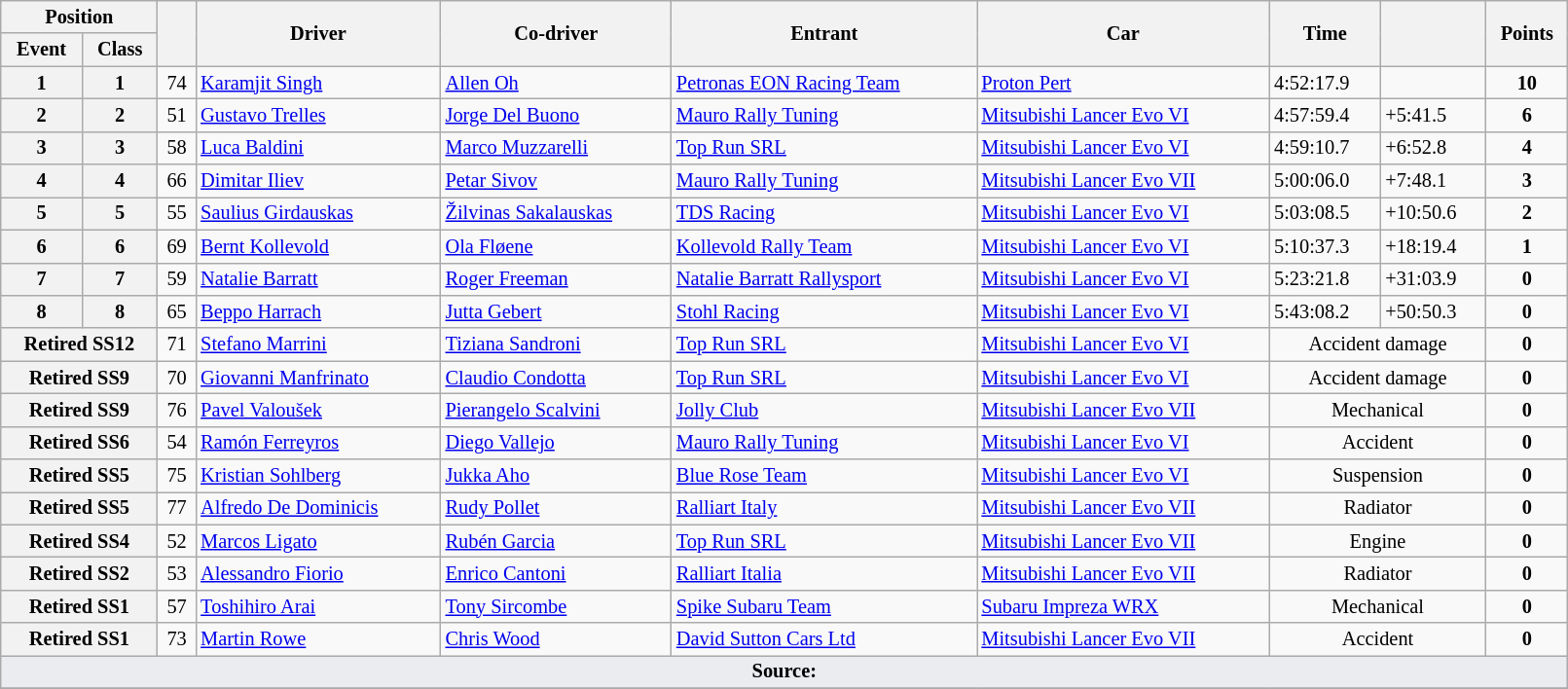<table class="wikitable" width=85% style="font-size: 85%;">
<tr>
<th colspan="2">Position</th>
<th rowspan="2"></th>
<th rowspan="2">Driver</th>
<th rowspan="2">Co-driver</th>
<th rowspan="2">Entrant</th>
<th rowspan="2">Car</th>
<th rowspan="2">Time</th>
<th rowspan="2"></th>
<th rowspan="2">Points</th>
</tr>
<tr>
<th>Event</th>
<th>Class</th>
</tr>
<tr>
<th>1</th>
<th>1</th>
<td align="center">74</td>
<td> <a href='#'>Karamjit Singh</a></td>
<td> <a href='#'>Allen Oh</a></td>
<td> <a href='#'>Petronas EON Racing Team</a></td>
<td><a href='#'>Proton Pert</a></td>
<td>4:52:17.9</td>
<td></td>
<td align="center"><strong>10</strong></td>
</tr>
<tr>
<th>2</th>
<th>2</th>
<td align="center">51</td>
<td> <a href='#'>Gustavo Trelles</a></td>
<td> <a href='#'>Jorge Del Buono</a></td>
<td> <a href='#'>Mauro Rally Tuning</a></td>
<td><a href='#'>Mitsubishi Lancer Evo VI</a></td>
<td>4:57:59.4</td>
<td>+5:41.5</td>
<td align="center"><strong>6</strong></td>
</tr>
<tr>
<th>3</th>
<th>3</th>
<td align="center">58</td>
<td> <a href='#'>Luca Baldini</a></td>
<td> <a href='#'>Marco Muzzarelli</a></td>
<td> <a href='#'>Top Run SRL</a></td>
<td><a href='#'>Mitsubishi Lancer Evo VI</a></td>
<td>4:59:10.7</td>
<td>+6:52.8</td>
<td align="center"><strong>4</strong></td>
</tr>
<tr>
<th>4</th>
<th>4</th>
<td align="center">66</td>
<td> <a href='#'>Dimitar Iliev</a></td>
<td> <a href='#'>Petar Sivov</a></td>
<td> <a href='#'>Mauro Rally Tuning</a></td>
<td><a href='#'>Mitsubishi Lancer Evo VII</a></td>
<td>5:00:06.0</td>
<td>+7:48.1</td>
<td align="center"><strong>3</strong></td>
</tr>
<tr>
<th>5</th>
<th>5</th>
<td align="center">55</td>
<td> <a href='#'>Saulius Girdauskas</a></td>
<td> <a href='#'>Žilvinas Sakalauskas</a></td>
<td> <a href='#'>TDS Racing</a></td>
<td><a href='#'>Mitsubishi Lancer Evo VI</a></td>
<td>5:03:08.5</td>
<td>+10:50.6</td>
<td align="center"><strong>2</strong></td>
</tr>
<tr>
<th>6</th>
<th>6</th>
<td align="center">69</td>
<td> <a href='#'>Bernt Kollevold</a></td>
<td> <a href='#'>Ola Fløene</a></td>
<td> <a href='#'>Kollevold Rally Team</a></td>
<td><a href='#'>Mitsubishi Lancer Evo VI</a></td>
<td>5:10:37.3</td>
<td>+18:19.4</td>
<td align="center"><strong>1</strong></td>
</tr>
<tr>
<th>7</th>
<th>7</th>
<td align="center">59</td>
<td> <a href='#'>Natalie Barratt</a></td>
<td> <a href='#'>Roger Freeman</a></td>
<td> <a href='#'>Natalie Barratt Rallysport</a></td>
<td><a href='#'>Mitsubishi Lancer Evo VI</a></td>
<td>5:23:21.8</td>
<td>+31:03.9</td>
<td align="center"><strong>0</strong></td>
</tr>
<tr>
<th>8</th>
<th>8</th>
<td align="center">65</td>
<td> <a href='#'>Beppo Harrach</a></td>
<td> <a href='#'>Jutta Gebert</a></td>
<td> <a href='#'>Stohl Racing</a></td>
<td><a href='#'>Mitsubishi Lancer Evo VI</a></td>
<td>5:43:08.2</td>
<td>+50:50.3</td>
<td align="center"><strong>0</strong></td>
</tr>
<tr>
<th colspan="2">Retired SS12</th>
<td align="center">71</td>
<td> <a href='#'>Stefano Marrini</a></td>
<td> <a href='#'>Tiziana Sandroni</a></td>
<td> <a href='#'>Top Run SRL</a></td>
<td><a href='#'>Mitsubishi Lancer Evo VI</a></td>
<td align="center" colspan="2">Accident damage</td>
<td align="center"><strong>0</strong></td>
</tr>
<tr>
<th colspan="2">Retired SS9</th>
<td align="center">70</td>
<td> <a href='#'>Giovanni Manfrinato</a></td>
<td> <a href='#'>Claudio Condotta</a></td>
<td> <a href='#'>Top Run SRL</a></td>
<td><a href='#'>Mitsubishi Lancer Evo VI</a></td>
<td align="center" colspan="2">Accident damage</td>
<td align="center"><strong>0</strong></td>
</tr>
<tr>
<th colspan="2">Retired SS9</th>
<td align="center">76</td>
<td> <a href='#'>Pavel Valoušek</a></td>
<td> <a href='#'>Pierangelo Scalvini</a></td>
<td> <a href='#'>Jolly Club</a></td>
<td><a href='#'>Mitsubishi Lancer Evo VII</a></td>
<td align="center" colspan="2">Mechanical</td>
<td align="center"><strong>0</strong></td>
</tr>
<tr>
<th colspan="2">Retired SS6</th>
<td align="center">54</td>
<td> <a href='#'>Ramón Ferreyros</a></td>
<td> <a href='#'>Diego Vallejo</a></td>
<td> <a href='#'>Mauro Rally Tuning</a></td>
<td><a href='#'>Mitsubishi Lancer Evo VI</a></td>
<td align="center" colspan="2">Accident</td>
<td align="center"><strong>0</strong></td>
</tr>
<tr>
<th colspan="2">Retired SS5</th>
<td align="center">75</td>
<td> <a href='#'>Kristian Sohlberg</a></td>
<td> <a href='#'>Jukka Aho</a></td>
<td> <a href='#'>Blue Rose Team</a></td>
<td><a href='#'>Mitsubishi Lancer Evo VI</a></td>
<td align="center" colspan="2">Suspension</td>
<td align="center"><strong>0</strong></td>
</tr>
<tr>
<th colspan="2">Retired SS5</th>
<td align="center">77</td>
<td> <a href='#'>Alfredo De Dominicis</a></td>
<td> <a href='#'>Rudy Pollet</a></td>
<td> <a href='#'>Ralliart Italy</a></td>
<td><a href='#'>Mitsubishi Lancer Evo VII</a></td>
<td align="center" colspan="2">Radiator</td>
<td align="center"><strong>0</strong></td>
</tr>
<tr>
<th colspan="2">Retired SS4</th>
<td align="center">52</td>
<td> <a href='#'>Marcos Ligato</a></td>
<td> <a href='#'>Rubén Garcia</a></td>
<td> <a href='#'>Top Run SRL</a></td>
<td><a href='#'>Mitsubishi Lancer Evo VII</a></td>
<td align="center" colspan="2">Engine</td>
<td align="center"><strong>0</strong></td>
</tr>
<tr>
<th colspan="2">Retired SS2</th>
<td align="center">53</td>
<td> <a href='#'>Alessandro Fiorio</a></td>
<td> <a href='#'>Enrico Cantoni</a></td>
<td> <a href='#'>Ralliart Italia</a></td>
<td><a href='#'>Mitsubishi Lancer Evo VII</a></td>
<td align="center" colspan="2">Radiator</td>
<td align="center"><strong>0</strong></td>
</tr>
<tr>
<th colspan="2">Retired SS1</th>
<td align="center">57</td>
<td> <a href='#'>Toshihiro Arai</a></td>
<td> <a href='#'>Tony Sircombe</a></td>
<td> <a href='#'>Spike Subaru Team</a></td>
<td><a href='#'>Subaru Impreza WRX</a></td>
<td align="center" colspan="2">Mechanical</td>
<td align="center"><strong>0</strong></td>
</tr>
<tr>
<th colspan="2">Retired SS1</th>
<td align="center">73</td>
<td> <a href='#'>Martin Rowe</a></td>
<td> <a href='#'>Chris Wood</a></td>
<td> <a href='#'>David Sutton Cars Ltd</a></td>
<td><a href='#'>Mitsubishi Lancer Evo VII</a></td>
<td align="center" colspan="2">Accident</td>
<td align="center"><strong>0</strong></td>
</tr>
<tr>
<td style="background-color:#EAECF0; text-align:center" colspan="10"><strong>Source:</strong></td>
</tr>
<tr>
</tr>
</table>
